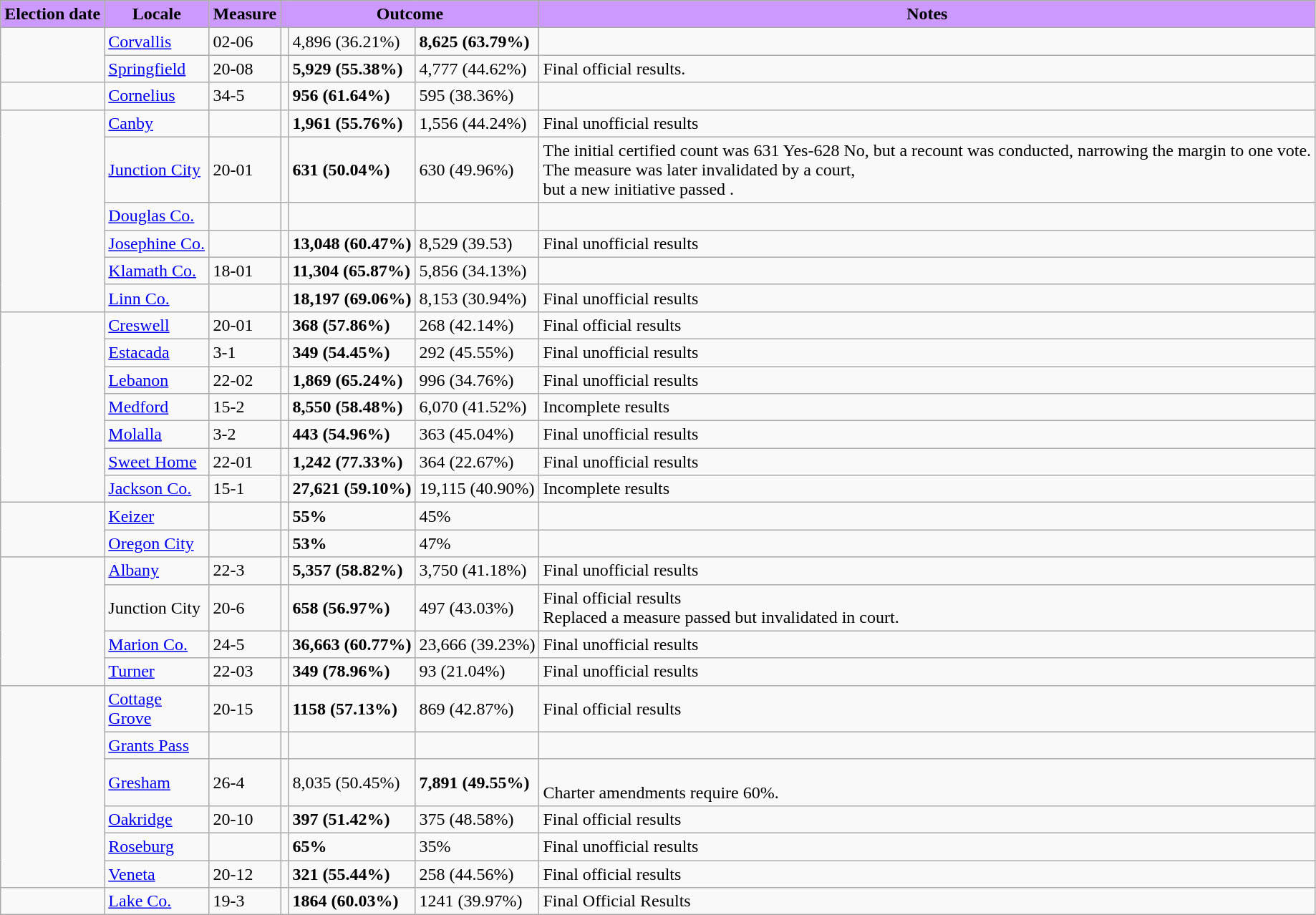<table class="wikitable">
<tr>
<th style="background:#CC99FF;">Election date</th>
<th style="background:#CC99FF;" width="90px">Locale</th>
<th style="background:#CC99FF;">Measure</th>
<th style="background:#CC99FF;" colspan=3>Outcome</th>
<th style="background:#CC99FF;">Notes</th>
</tr>
<tr>
<td rowspan = 2></td>
<td><a href='#'>Corvallis</a></td>
<td>02-06</td>
<td></td>
<td>4,896 (36.21%)</td>
<td><strong>8,625 (63.79%)</strong></td>
<td></td>
</tr>
<tr>
<td><a href='#'>Springfield</a></td>
<td>20-08</td>
<td></td>
<td><strong>5,929 (55.38%)</strong></td>
<td>4,777 (44.62%)</td>
<td>Final official results.</td>
</tr>
<tr>
<td></td>
<td><a href='#'>Cornelius</a></td>
<td>34-5</td>
<td></td>
<td><strong>956 (61.64%)</strong></td>
<td>595 (38.36%)</td>
<td></td>
</tr>
<tr>
<td rowspan = 6></td>
<td><a href='#'>Canby</a></td>
<td></td>
<td></td>
<td><strong>1,961 (55.76%)</strong></td>
<td>1,556 (44.24%)</td>
<td>Final unofficial results</td>
</tr>
<tr>
<td><a href='#'>Junction City</a></td>
<td>20-01</td>
<td></td>
<td><strong>631 (50.04%)</strong></td>
<td>630 (49.96%)</td>
<td>The initial certified count was 631 Yes-628 No, but a recount was conducted, narrowing the margin to one vote.<br>The measure was later invalidated by a court,<br>but a new initiative passed .</td>
</tr>
<tr>
<td><a href='#'>Douglas Co.</a></td>
<td></td>
<td></td>
<td></td>
<td></td>
<td></td>
</tr>
<tr>
<td><a href='#'>Josephine Co.</a></td>
<td></td>
<td></td>
<td><strong>13,048 (60.47%)</strong></td>
<td>8,529 (39.53)</td>
<td>Final unofficial results</td>
</tr>
<tr>
<td><a href='#'>Klamath Co.</a></td>
<td>18-01</td>
<td></td>
<td><strong>11,304 (65.87%)</strong></td>
<td>5,856 (34.13%)</td>
<td></td>
</tr>
<tr>
<td><a href='#'>Linn Co.</a></td>
<td></td>
<td></td>
<td><strong>18,197 (69.06%)</strong></td>
<td>8,153 (30.94%)</td>
<td>Final unofficial results</td>
</tr>
<tr>
<td rowspan=7></td>
<td><a href='#'>Creswell</a></td>
<td>20-01</td>
<td></td>
<td><strong>368 (57.86%)</strong></td>
<td>268 (42.14%)</td>
<td>Final official results</td>
</tr>
<tr>
<td><a href='#'>Estacada</a></td>
<td>3-1</td>
<td></td>
<td><strong>349 (54.45%)</strong></td>
<td>292 (45.55%)</td>
<td>Final unofficial results</td>
</tr>
<tr>
<td><a href='#'>Lebanon</a></td>
<td>22-02</td>
<td></td>
<td><strong>1,869 (65.24%)</strong></td>
<td>996 (34.76%)</td>
<td>Final unofficial results</td>
</tr>
<tr>
<td><a href='#'>Medford</a></td>
<td>15-2</td>
<td></td>
<td><strong>8,550 (58.48%)</strong></td>
<td>6,070 (41.52%)</td>
<td>Incomplete results</td>
</tr>
<tr>
<td><a href='#'>Molalla</a></td>
<td>3-2</td>
<td></td>
<td><strong>443 (54.96%)</strong></td>
<td>363 (45.04%)</td>
<td>Final unofficial results</td>
</tr>
<tr>
<td><a href='#'>Sweet Home</a></td>
<td>22-01</td>
<td></td>
<td><strong>1,242 (77.33%)</strong></td>
<td>364 (22.67%)</td>
<td>Final unofficial results</td>
</tr>
<tr>
<td><a href='#'>Jackson Co.</a></td>
<td>15-1</td>
<td></td>
<td><strong>27,621 (59.10%)</strong></td>
<td>19,115 (40.90%)</td>
<td>Incomplete results</td>
</tr>
<tr>
<td rowspan = 2></td>
<td><a href='#'>Keizer</a></td>
<td></td>
<td></td>
<td><strong>55%</strong></td>
<td>45%</td>
<td></td>
</tr>
<tr>
<td><a href='#'>Oregon City</a></td>
<td></td>
<td></td>
<td><strong>53%</strong></td>
<td>47%</td>
<td></td>
</tr>
<tr>
<td rowspan = 4></td>
<td><a href='#'>Albany</a></td>
<td>22-3</td>
<td></td>
<td><strong>5,357 (58.82%)</strong></td>
<td>3,750 (41.18%)</td>
<td>Final unofficial results</td>
</tr>
<tr>
<td>Junction City</td>
<td>20-6</td>
<td></td>
<td><strong>658 (56.97%)</strong></td>
<td>497 (43.03%)</td>
<td>Final official results<br>Replaced a measure passed  but invalidated in court.</td>
</tr>
<tr>
<td><a href='#'>Marion Co.</a></td>
<td>24-5</td>
<td></td>
<td><strong>36,663 (60.77%)</strong></td>
<td>23,666 (39.23%)</td>
<td>Final unofficial results</td>
</tr>
<tr>
<td><a href='#'>Turner</a></td>
<td>22-03</td>
<td></td>
<td><strong>349 (78.96%)</strong></td>
<td>93 (21.04%)</td>
<td>Final unofficial results</td>
</tr>
<tr>
<td rowspan = 6></td>
<td><a href='#'>Cottage Grove</a></td>
<td>20-15</td>
<td></td>
<td><strong>1158 (57.13%)</strong></td>
<td>869 (42.87%)</td>
<td>Final official results</td>
</tr>
<tr>
<td><a href='#'>Grants Pass</a></td>
<td></td>
<td></td>
<td></td>
<td></td>
<td></td>
</tr>
<tr>
<td><a href='#'>Gresham</a></td>
<td>26-4</td>
<td></td>
<td>8,035 (50.45%)</td>
<td><strong>7,891 (49.55%)</strong></td>
<td><br>Charter amendments require 60%.</td>
</tr>
<tr>
<td><a href='#'>Oakridge</a></td>
<td>20-10</td>
<td></td>
<td><strong>397 (51.42%)</strong></td>
<td>375 (48.58%)</td>
<td>Final official results</td>
</tr>
<tr>
<td><a href='#'>Roseburg</a></td>
<td></td>
<td></td>
<td><strong>65%</strong></td>
<td>35%</td>
<td>Final unofficial results</td>
</tr>
<tr>
<td><a href='#'>Veneta</a></td>
<td>20-12</td>
<td></td>
<td><strong>321 (55.44%)</strong></td>
<td>258 (44.56%)</td>
<td>Final official results</td>
</tr>
<tr>
<td></td>
<td><a href='#'>Lake Co.</a></td>
<td>19-3</td>
<td></td>
<td><strong>1864 (60.03%)</strong></td>
<td>1241 (39.97%)</td>
<td>Final Official Results</td>
</tr>
</table>
